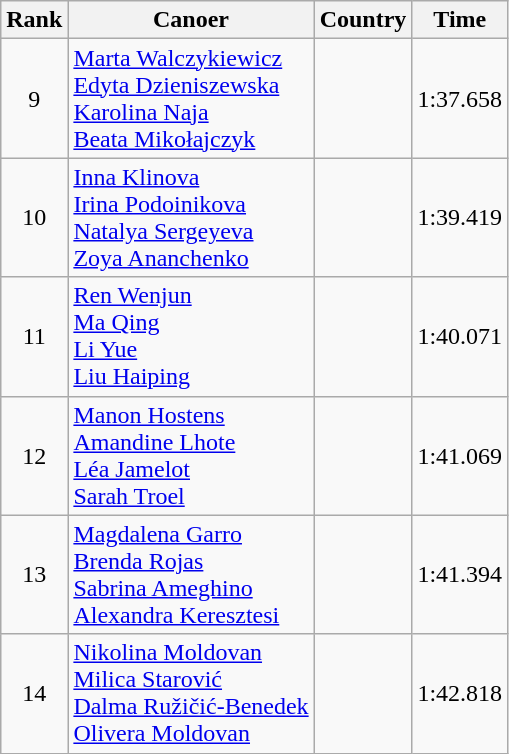<table class="wikitable" style="text-align:center;">
<tr>
<th>Rank</th>
<th>Canoer</th>
<th>Country</th>
<th>Time</th>
</tr>
<tr>
<td>9</td>
<td align="left"><a href='#'>Marta Walczykiewicz</a><br><a href='#'>Edyta Dzieniszewska</a><br><a href='#'>Karolina Naja</a><br><a href='#'>Beata Mikołajczyk</a></td>
<td align="left"></td>
<td>1:37.658</td>
</tr>
<tr>
<td>10</td>
<td align="left"><a href='#'>Inna Klinova</a><br><a href='#'>Irina Podoinikova</a><br><a href='#'>Natalya Sergeyeva</a><br><a href='#'>Zoya Ananchenko</a></td>
<td align="left"></td>
<td>1:39.419</td>
</tr>
<tr>
<td>11</td>
<td align="left"><a href='#'>Ren Wenjun</a><br><a href='#'>Ma Qing</a><br><a href='#'>Li Yue</a><br><a href='#'>Liu Haiping</a></td>
<td align="left"></td>
<td>1:40.071</td>
</tr>
<tr>
<td>12</td>
<td align="left"><a href='#'>Manon Hostens</a><br><a href='#'>Amandine Lhote</a><br><a href='#'>Léa Jamelot</a><br><a href='#'>Sarah Troel</a></td>
<td align="left"></td>
<td>1:41.069</td>
</tr>
<tr>
<td>13</td>
<td align="left"><a href='#'>Magdalena Garro</a><br><a href='#'>Brenda Rojas</a><br><a href='#'>Sabrina Ameghino</a><br><a href='#'>Alexandra Keresztesi</a></td>
<td align="left"></td>
<td>1:41.394</td>
</tr>
<tr>
<td>14</td>
<td align="left"><a href='#'>Nikolina Moldovan</a><br><a href='#'>Milica Starović</a><br><a href='#'>Dalma Ružičić-Benedek</a><br><a href='#'>Olivera Moldovan</a></td>
<td align="left"></td>
<td>1:42.818</td>
</tr>
</table>
